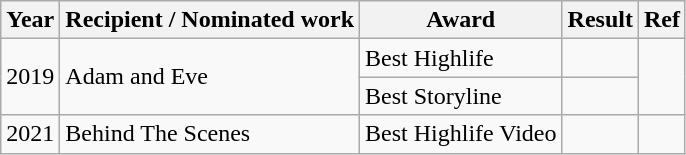<table class="wikitable">
<tr>
<th>Year</th>
<th>Recipient / Nominated work</th>
<th>Award</th>
<th>Result</th>
<th>Ref</th>
</tr>
<tr>
<td rowspan="2">2019</td>
<td rowspan="2">Adam and Eve</td>
<td>Best Highlife</td>
<td></td>
<td rowspan="2"></td>
</tr>
<tr>
<td>Best Storyline</td>
<td></td>
</tr>
<tr>
<td>2021</td>
<td>Behind The Scenes</td>
<td>Best Highlife Video</td>
<td></td>
<td></td>
</tr>
</table>
